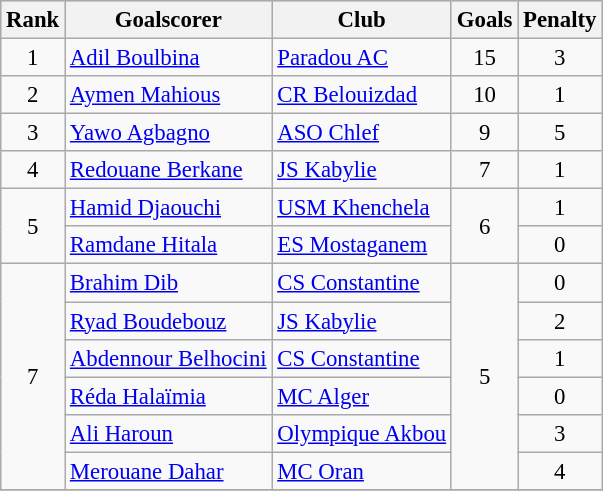<table class="wikitable" style="font-size: 95%;">
<tr bgcolor="#CCCCCC" align="center">
<th scope="col">Rank</th>
<th scope="col">Goalscorer</th>
<th scope="col">Club</th>
<th scope="col">Goals</th>
<th scope="col">Penalty</th>
</tr>
<tr>
<td align="center">1</td>
<td> <a href='#'>Adil Boulbina</a></td>
<td><a href='#'>Paradou AC</a></td>
<td align="center">15</td>
<td align="center">3</td>
</tr>
<tr>
<td align="center">2</td>
<td> <a href='#'>Aymen Mahious</a></td>
<td><a href='#'>CR Belouizdad</a></td>
<td align="center">10</td>
<td align="center">1</td>
</tr>
<tr>
<td align="center">3</td>
<td> <a href='#'>Yawo Agbagno</a></td>
<td><a href='#'>ASO Chlef</a></td>
<td align="center">9</td>
<td align="center">5</td>
</tr>
<tr>
<td align="center">4</td>
<td> <a href='#'>Redouane Berkane</a></td>
<td><a href='#'>JS Kabylie</a></td>
<td align="center">7</td>
<td align="center">1</td>
</tr>
<tr>
<td rowspan=2 align="center">5</td>
<td> <a href='#'>Hamid Djaouchi</a></td>
<td><a href='#'>USM Khenchela</a></td>
<td rowspan=2 align="center">6</td>
<td align="center">1</td>
</tr>
<tr>
<td> <a href='#'>Ramdane Hitala</a></td>
<td><a href='#'>ES Mostaganem</a></td>
<td align="center">0</td>
</tr>
<tr>
<td rowspan=6 align="center">7</td>
<td> <a href='#'>Brahim Dib</a></td>
<td><a href='#'>CS Constantine</a></td>
<td rowspan=6 align="center">5</td>
<td align="center">0</td>
</tr>
<tr>
<td> <a href='#'>Ryad Boudebouz</a></td>
<td><a href='#'>JS Kabylie</a></td>
<td align="center">2</td>
</tr>
<tr>
<td> <a href='#'>Abdennour Belhocini</a></td>
<td><a href='#'>CS Constantine</a></td>
<td align="center">1</td>
</tr>
<tr>
<td> <a href='#'>Réda Halaïmia</a></td>
<td><a href='#'>MC Alger</a></td>
<td align="center">0</td>
</tr>
<tr>
<td> <a href='#'>Ali Haroun</a></td>
<td><a href='#'>Olympique Akbou</a></td>
<td align="center">3</td>
</tr>
<tr>
<td> <a href='#'>Merouane Dahar</a></td>
<td><a href='#'>MC Oran</a></td>
<td align="center">4</td>
</tr>
<tr>
</tr>
</table>
